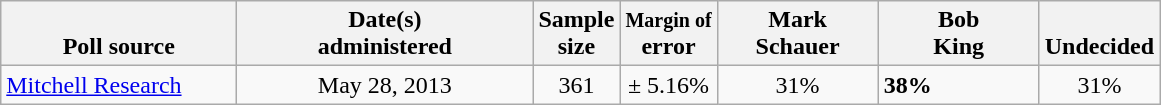<table class="wikitable">
<tr valign= bottom>
<th style="width:150px;">Poll source</th>
<th style="width:190px;">Date(s)<br>administered</th>
<th class=small>Sample<br>size</th>
<th><small>Margin of</small><br>error</th>
<th style="width:100px;">Mark<br>Schauer</th>
<th style="width:100px;">Bob<br>King</th>
<th style="width:40px;">Undecided</th>
</tr>
<tr>
<td><a href='#'>Mitchell Research</a></td>
<td align=center>May 28, 2013</td>
<td align=center>361</td>
<td align=center>± 5.16%</td>
<td align=center>31%</td>
<td><strong>38%</strong></td>
<td align=center>31%</td>
</tr>
</table>
